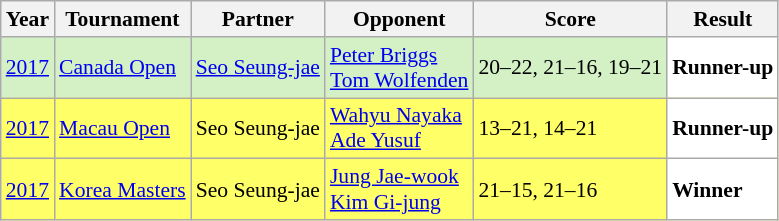<table class="sortable wikitable" style="font-size: 90%;">
<tr>
<th>Year</th>
<th>Tournament</th>
<th>Partner</th>
<th>Opponent</th>
<th>Score</th>
<th>Result</th>
</tr>
<tr style="background:#D4F1C5">
<td align="center"><a href='#'>2017</a></td>
<td align="left"><a href='#'>Canada Open</a></td>
<td align="left"> <a href='#'>Seo Seung-jae</a></td>
<td align="left"> <a href='#'>Peter Briggs</a><br> <a href='#'>Tom Wolfenden</a></td>
<td align="left">20–22, 21–16, 19–21</td>
<td style="text-align:left; background:white"> <strong>Runner-up</strong></td>
</tr>
<tr style="background:#FFFF67">
<td align="center"><a href='#'>2017</a></td>
<td align="left"><a href='#'>Macau Open</a></td>
<td align="left"> Seo Seung-jae</td>
<td align="left"> <a href='#'>Wahyu Nayaka</a><br> <a href='#'>Ade Yusuf</a></td>
<td align="left">13–21, 14–21</td>
<td style="text-align:left; background:white"> <strong>Runner-up</strong></td>
</tr>
<tr style="background:#FFFF67">
<td align="center"><a href='#'>2017</a></td>
<td align="left"><a href='#'>Korea Masters</a></td>
<td align="left"> Seo Seung-jae</td>
<td align="left"> <a href='#'>Jung Jae-wook</a><br> <a href='#'>Kim Gi-jung</a></td>
<td align="left">21–15, 21–16</td>
<td style="text-align:left; background:white"> <strong>Winner</strong></td>
</tr>
</table>
